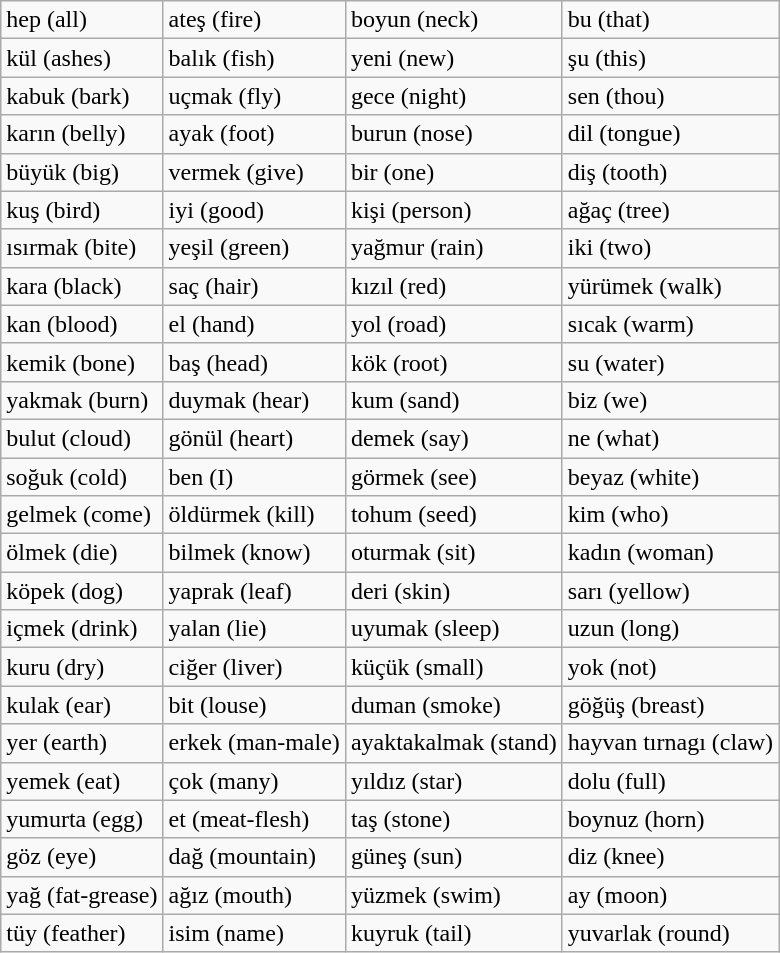<table class="wikitable">
<tr>
<td>hep (all)</td>
<td>ateş (fire)</td>
<td>boyun (neck)</td>
<td>bu (that)</td>
</tr>
<tr>
<td>kül (ashes)</td>
<td>balık (fish)</td>
<td>yeni (new)</td>
<td>şu (this)</td>
</tr>
<tr>
<td>kabuk (bark)</td>
<td>uçmak (fly)</td>
<td>gece (night)</td>
<td>sen (thou)</td>
</tr>
<tr>
<td>karın (belly)</td>
<td>ayak (foot)</td>
<td>burun (nose)</td>
<td>dil (tongue)</td>
</tr>
<tr>
<td>büyük (big)</td>
<td>vermek (give)</td>
<td>bir (one)</td>
<td>diş (tooth)</td>
</tr>
<tr>
<td>kuş (bird)</td>
<td>iyi (good)</td>
<td>kişi (person)</td>
<td>ağaç (tree)</td>
</tr>
<tr>
<td>ısırmak (bite)</td>
<td>yeşil (green)</td>
<td>yağmur (rain)</td>
<td>iki (two)</td>
</tr>
<tr>
<td>kara (black)</td>
<td>saç (hair)</td>
<td>kızıl (red)</td>
<td>yürümek (walk)</td>
</tr>
<tr>
<td>kan (blood)</td>
<td>el (hand)</td>
<td>yol (road)</td>
<td>sıcak (warm)</td>
</tr>
<tr>
<td>kemik (bone)</td>
<td>baş (head)</td>
<td>kök (root)</td>
<td>su (water)</td>
</tr>
<tr>
<td>yakmak (burn)</td>
<td>duymak (hear)</td>
<td>kum (sand)</td>
<td>biz (we)</td>
</tr>
<tr>
<td>bulut (cloud)</td>
<td>gönül (heart)</td>
<td>demek (say)</td>
<td>ne (what)</td>
</tr>
<tr>
<td>soğuk (cold)</td>
<td>ben (I)</td>
<td>görmek (see)</td>
<td>beyaz (white)</td>
</tr>
<tr>
<td>gelmek (come)</td>
<td>öldürmek (kill)</td>
<td>tohum (seed)</td>
<td>kim (who)</td>
</tr>
<tr>
<td>ölmek (die)</td>
<td>bilmek (know)</td>
<td>oturmak (sit)</td>
<td>kadın (woman)</td>
</tr>
<tr>
<td>köpek (dog)</td>
<td>yaprak (leaf)</td>
<td>deri (skin)</td>
<td>sarı (yellow)</td>
</tr>
<tr>
<td>içmek (drink)</td>
<td>yalan (lie)</td>
<td>uyumak (sleep)</td>
<td>uzun (long)</td>
</tr>
<tr>
<td>kuru (dry)</td>
<td>ciğer (liver)</td>
<td>küçük (small)</td>
<td>yok (not)</td>
</tr>
<tr>
<td>kulak (ear)</td>
<td>bit (louse)</td>
<td>duman (smoke)</td>
<td>göğüş (breast)</td>
</tr>
<tr>
<td>yer (earth)</td>
<td>erkek (man-male)</td>
<td>ayaktakalmak (stand)</td>
<td>hayvan tırnagı (claw)</td>
</tr>
<tr>
<td>yemek (eat)</td>
<td>çok (many)</td>
<td>yıldız (star)</td>
<td>dolu (full)</td>
</tr>
<tr>
<td>yumurta (egg)</td>
<td>et (meat-flesh)</td>
<td>taş (stone)</td>
<td>boynuz (horn)</td>
</tr>
<tr>
<td>göz (eye)</td>
<td>dağ (mountain)</td>
<td>güneş (sun)</td>
<td>diz (knee)</td>
</tr>
<tr>
<td>yağ (fat-grease)</td>
<td>ağız (mouth)</td>
<td>yüzmek (swim)</td>
<td>ay (moon)</td>
</tr>
<tr>
<td>tüy (feather)</td>
<td>isim (name)</td>
<td>kuyruk (tail)</td>
<td>yuvarlak (round)</td>
</tr>
</table>
